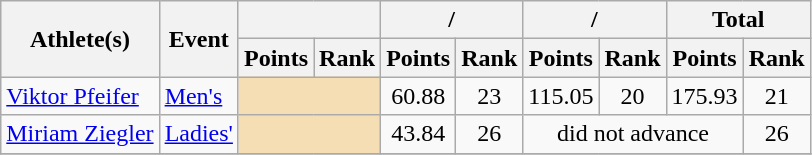<table class="wikitable" "align=center">
<tr>
<th rowspan="2">Athlete(s)</th>
<th rowspan="2">Event</th>
<th colspan="2"></th>
<th colspan="2">/</th>
<th colspan="2">/</th>
<th colspan="2">Total</th>
</tr>
<tr>
<th>Points</th>
<th>Rank</th>
<th>Points</th>
<th>Rank</th>
<th>Points</th>
<th>Rank</th>
<th>Points</th>
<th>Rank</th>
</tr>
<tr align=center>
<td align=left><a href='#'>Viktor Pfeifer</a></td>
<td align=left><a href='#'>Men's</a></td>
<td colspan="2" bgcolor="wheat"></td>
<td>60.88</td>
<td>23</td>
<td>115.05</td>
<td>20</td>
<td>175.93</td>
<td>21</td>
</tr>
<tr align=center>
<td align=left><a href='#'>Miriam Ziegler</a></td>
<td align=left><a href='#'>Ladies'</a></td>
<td colspan="2" bgcolor="wheat"></td>
<td>43.84</td>
<td>26</td>
<td colspan="3">did not advance</td>
<td>26</td>
</tr>
<tr>
</tr>
</table>
